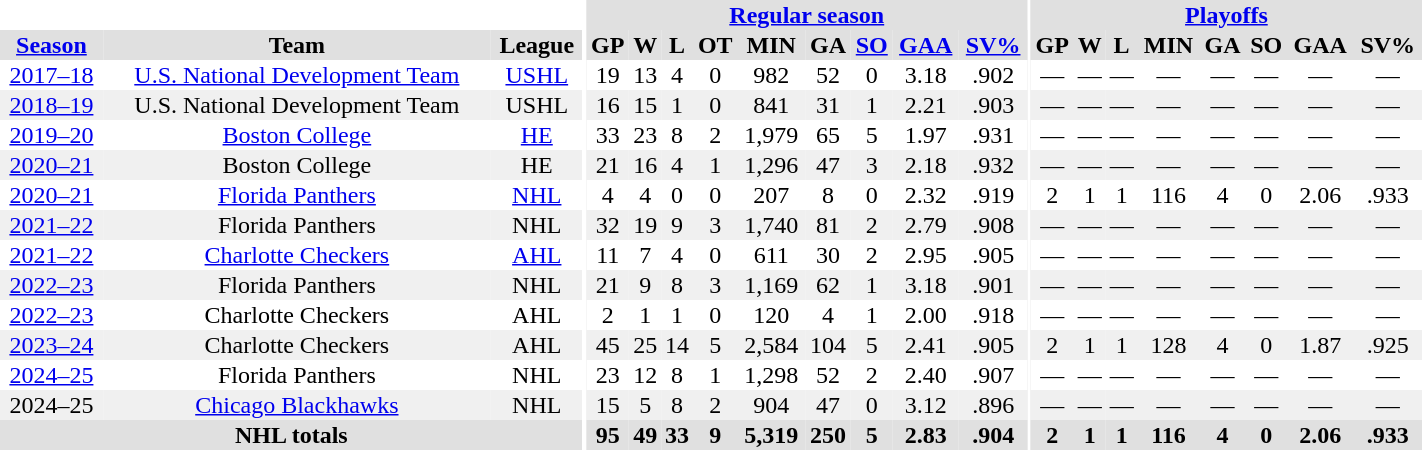<table border="0" cellpadding="1" cellspacing="0" style="text-align:center; width:75%;">
<tr bgcolor="#e0e0e0">
<th colspan="3" bgcolor="#ffffff"></th>
<th rowspan="99" bgcolor="#ffffff"></th>
<th colspan="9" bgcolor="#e0e0e0"><a href='#'>Regular season</a></th>
<th rowspan="99" bgcolor="#ffffff"></th>
<th colspan="8" bgcolor="#e0e0e0"><a href='#'>Playoffs</a></th>
</tr>
<tr bgcolor="#e0e0e0">
<th><a href='#'>Season</a></th>
<th>Team</th>
<th>League</th>
<th>GP</th>
<th>W</th>
<th>L</th>
<th>OT</th>
<th>MIN</th>
<th>GA</th>
<th><a href='#'>SO</a></th>
<th><a href='#'>GAA</a></th>
<th><a href='#'>SV%</a></th>
<th>GP</th>
<th>W</th>
<th>L</th>
<th>MIN</th>
<th>GA</th>
<th>SO</th>
<th>GAA</th>
<th>SV%</th>
</tr>
<tr>
<td><a href='#'>2017–18</a></td>
<td><a href='#'>U.S. National Development Team</a></td>
<td><a href='#'>USHL</a></td>
<td>19</td>
<td>13</td>
<td>4</td>
<td>0</td>
<td>982</td>
<td>52</td>
<td>0</td>
<td>3.18</td>
<td>.902</td>
<td>—</td>
<td>—</td>
<td>—</td>
<td>—</td>
<td —>—</td>
<td>—</td>
<td>—</td>
<td>—</td>
</tr>
<tr bgcolor="#f0f0f0">
<td><a href='#'>2018–19</a></td>
<td>U.S. National Development Team</td>
<td>USHL</td>
<td>16</td>
<td>15</td>
<td>1</td>
<td>0</td>
<td>841</td>
<td>31</td>
<td>1</td>
<td>2.21</td>
<td>.903</td>
<td>—</td>
<td>—</td>
<td>—</td>
<td>—</td>
<td —>—</td>
<td>—</td>
<td>—</td>
<td>—</td>
</tr>
<tr>
<td><a href='#'>2019–20</a></td>
<td><a href='#'>Boston College</a></td>
<td><a href='#'>HE</a></td>
<td>33</td>
<td>23</td>
<td>8</td>
<td>2</td>
<td>1,979</td>
<td>65</td>
<td>5</td>
<td>1.97</td>
<td>.931</td>
<td>—</td>
<td>—</td>
<td>—</td>
<td>—</td>
<td>—</td>
<td>—</td>
<td>—</td>
<td>—</td>
</tr>
<tr bgcolor="#f0f0f0">
<td><a href='#'>2020–21</a></td>
<td>Boston College</td>
<td>HE</td>
<td>21</td>
<td>16</td>
<td>4</td>
<td>1</td>
<td>1,296</td>
<td>47</td>
<td>3</td>
<td>2.18</td>
<td>.932</td>
<td>—</td>
<td>—</td>
<td>—</td>
<td>—</td>
<td>—</td>
<td>—</td>
<td>—</td>
<td>—</td>
</tr>
<tr>
<td><a href='#'>2020–21</a></td>
<td><a href='#'>Florida Panthers</a></td>
<td><a href='#'>NHL</a></td>
<td>4</td>
<td>4</td>
<td>0</td>
<td>0</td>
<td>207</td>
<td>8</td>
<td>0</td>
<td>2.32</td>
<td>.919</td>
<td>2</td>
<td>1</td>
<td>1</td>
<td>116</td>
<td>4</td>
<td>0</td>
<td>2.06</td>
<td>.933</td>
</tr>
<tr bgcolor="#f0f0f0">
<td><a href='#'>2021–22</a></td>
<td>Florida Panthers</td>
<td>NHL</td>
<td>32</td>
<td>19</td>
<td>9</td>
<td>3</td>
<td>1,740</td>
<td>81</td>
<td>2</td>
<td>2.79</td>
<td>.908</td>
<td>—</td>
<td>—</td>
<td>—</td>
<td>—</td>
<td>—</td>
<td>—</td>
<td>—</td>
<td>—</td>
</tr>
<tr>
<td><a href='#'>2021–22</a></td>
<td><a href='#'>Charlotte Checkers</a></td>
<td><a href='#'>AHL</a></td>
<td>11</td>
<td>7</td>
<td>4</td>
<td>0</td>
<td>611</td>
<td>30</td>
<td>2</td>
<td>2.95</td>
<td>.905</td>
<td>—</td>
<td>—</td>
<td>—</td>
<td>—</td>
<td>—</td>
<td>—</td>
<td>—</td>
<td>—</td>
</tr>
<tr bgcolor="#f0f0f0">
<td><a href='#'>2022–23</a></td>
<td>Florida Panthers</td>
<td>NHL</td>
<td>21</td>
<td>9</td>
<td>8</td>
<td>3</td>
<td>1,169</td>
<td>62</td>
<td>1</td>
<td>3.18</td>
<td>.901</td>
<td>—</td>
<td>—</td>
<td>—</td>
<td>—</td>
<td>—</td>
<td>—</td>
<td>—</td>
<td>—</td>
</tr>
<tr>
<td><a href='#'>2022–23</a></td>
<td>Charlotte Checkers</td>
<td>AHL</td>
<td>2</td>
<td>1</td>
<td>1</td>
<td>0</td>
<td>120</td>
<td>4</td>
<td>1</td>
<td>2.00</td>
<td>.918</td>
<td>—</td>
<td>—</td>
<td>—</td>
<td>—</td>
<td>—</td>
<td>—</td>
<td>—</td>
<td>—</td>
</tr>
<tr bgcolor="#f0f0f0">
<td><a href='#'>2023–24</a></td>
<td>Charlotte Checkers</td>
<td>AHL</td>
<td>45</td>
<td>25</td>
<td>14</td>
<td>5</td>
<td>2,584</td>
<td>104</td>
<td>5</td>
<td>2.41</td>
<td>.905</td>
<td>2</td>
<td>1</td>
<td>1</td>
<td>128</td>
<td>4</td>
<td>0</td>
<td>1.87</td>
<td>.925</td>
</tr>
<tr>
<td><a href='#'>2024–25</a></td>
<td>Florida Panthers</td>
<td>NHL</td>
<td>23</td>
<td>12</td>
<td>8</td>
<td>1</td>
<td>1,298</td>
<td>52</td>
<td>2</td>
<td>2.40</td>
<td>.907</td>
<td>—</td>
<td>—</td>
<td>—</td>
<td>—</td>
<td>—</td>
<td>—</td>
<td>—</td>
<td>—</td>
</tr>
<tr bgcolor="#f0f0f0">
<td>2024–25</td>
<td><a href='#'>Chicago Blackhawks</a></td>
<td>NHL</td>
<td>15</td>
<td>5</td>
<td>8</td>
<td>2</td>
<td>904</td>
<td>47</td>
<td>0</td>
<td>3.12</td>
<td>.896</td>
<td>—</td>
<td>—</td>
<td>—</td>
<td>—</td>
<td>—</td>
<td>—</td>
<td>—</td>
<td>—</td>
</tr>
<tr bgcolor="#e0e0e0">
<th colspan="3">NHL totals</th>
<th>95</th>
<th>49</th>
<th>33</th>
<th>9</th>
<th>5,319</th>
<th>250</th>
<th>5</th>
<th>2.83</th>
<th>.904</th>
<th>2</th>
<th>1</th>
<th>1</th>
<th>116</th>
<th>4</th>
<th>0</th>
<th>2.06</th>
<th>.933</th>
</tr>
</table>
